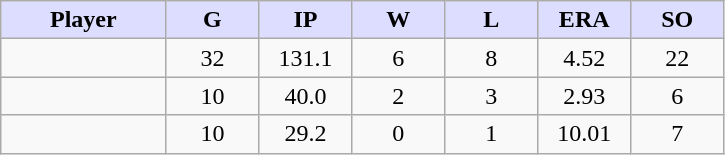<table class="wikitable sortable">
<tr>
<th style="background:#ddf; width:16%;">Player</th>
<th style="background:#ddf; width:9%;">G</th>
<th style="background:#ddf; width:9%;">IP</th>
<th style="background:#ddf; width:9%;">W</th>
<th style="background:#ddf; width:9%;">L</th>
<th style="background:#ddf; width:9%;">ERA</th>
<th style="background:#ddf; width:9%;">SO</th>
</tr>
<tr style="text-align:center;">
<td></td>
<td>32</td>
<td>131.1</td>
<td>6</td>
<td>8</td>
<td>4.52</td>
<td>22</td>
</tr>
<tr style="text-align:center;">
<td></td>
<td>10</td>
<td>40.0</td>
<td>2</td>
<td>3</td>
<td>2.93</td>
<td>6</td>
</tr>
<tr style="text-align:center;">
<td></td>
<td>10</td>
<td>29.2</td>
<td>0</td>
<td>1</td>
<td>10.01</td>
<td>7</td>
</tr>
</table>
